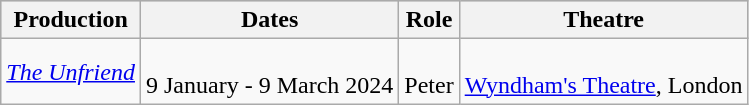<table class="wikitable">
<tr style="background:#ccc; text-align:center;">
<th>Production</th>
<th>Dates</th>
<th>Role</th>
<th>Theatre</th>
</tr>
<tr>
<td><em><a href='#'>The Unfriend</a></em></td>
<td><br>9 January - 9 March 2024</td>
<td><br>Peter</td>
<td><br><a href='#'>Wyndham's Theatre</a>, London</td>
</tr>
</table>
